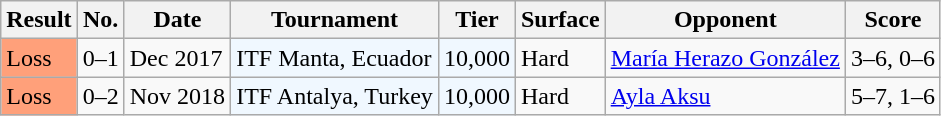<table class="sortable wikitable">
<tr>
<th>Result</th>
<th>No.</th>
<th>Date</th>
<th>Tournament</th>
<th>Tier</th>
<th>Surface</th>
<th>Opponent</th>
<th class="unsortable">Score</th>
</tr>
<tr>
<td style="background:#ffa07a;">Loss</td>
<td>0–1</td>
<td>Dec 2017</td>
<td style="background:#f0f8ff;">ITF Manta, Ecuador</td>
<td style="background:#f0f8ff;">10,000</td>
<td>Hard</td>
<td> <a href='#'>María Herazo González</a></td>
<td>3–6, 0–6</td>
</tr>
<tr>
<td style="background:#ffa07a;">Loss</td>
<td>0–2</td>
<td>Nov 2018</td>
<td style="background:#f0f8ff;">ITF Antalya, Turkey</td>
<td style="background:#f0f8ff;">10,000</td>
<td>Hard</td>
<td> <a href='#'>Ayla Aksu</a></td>
<td>5–7, 1–6</td>
</tr>
</table>
